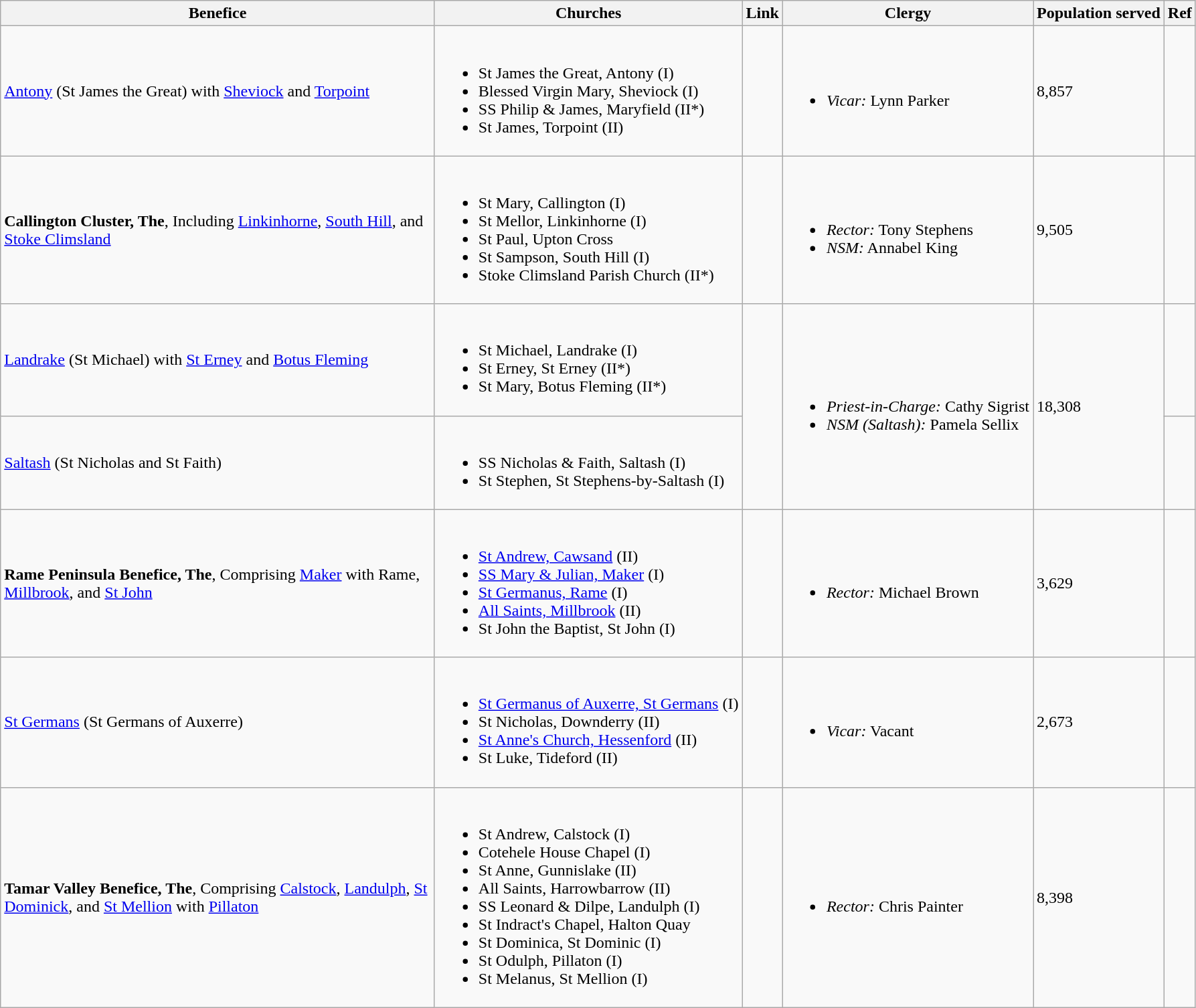<table class="wikitable">
<tr Churches>
<th width="425">Benefice</th>
<th>Churches</th>
<th>Link</th>
<th>Clergy</th>
<th>Population served</th>
<th>Ref</th>
</tr>
<tr>
<td><a href='#'>Antony</a> (St James the Great) with <a href='#'>Sheviock</a> and <a href='#'>Torpoint</a></td>
<td><br><ul><li>St James the Great, Antony (I)</li><li>Blessed Virgin Mary, Sheviock (I)</li><li>SS Philip & James, Maryfield (II*)</li><li>St James, Torpoint (II)</li></ul></td>
<td> </td>
<td><br><ul><li><em>Vicar:</em> Lynn Parker</li></ul></td>
<td>8,857</td>
<td></td>
</tr>
<tr>
<td><strong>Callington Cluster, The</strong>, Including <a href='#'>Linkinhorne</a>, <a href='#'>South Hill</a>, and <a href='#'>Stoke Climsland</a></td>
<td><br><ul><li>St Mary, Callington (I)</li><li>St Mellor, Linkinhorne (I)</li><li>St Paul, Upton Cross</li><li>St Sampson, South Hill (I)</li><li>Stoke Climsland Parish Church (II*)</li></ul></td>
<td></td>
<td><br><ul><li><em>Rector:</em> Tony Stephens</li><li><em>NSM:</em> Annabel King</li></ul></td>
<td>9,505</td>
<td></td>
</tr>
<tr>
<td><a href='#'>Landrake</a> (St Michael) with <a href='#'>St Erney</a> and <a href='#'>Botus Fleming</a></td>
<td><br><ul><li>St Michael, Landrake (I)</li><li>St Erney, St Erney (II*)</li><li>St Mary, Botus Fleming (II*)</li></ul></td>
<td rowspan="2"></td>
<td rowspan="2"><br><ul><li><em>Priest-in-Charge:</em> Cathy Sigrist</li><li><em>NSM (Saltash):</em> Pamela Sellix</li></ul></td>
<td rowspan="2">18,308</td>
<td></td>
</tr>
<tr>
<td><a href='#'>Saltash</a> (St Nicholas and St Faith)</td>
<td><br><ul><li>SS Nicholas & Faith, Saltash (I)</li><li>St Stephen, St Stephens-by-Saltash (I)</li></ul></td>
<td></td>
</tr>
<tr>
<td><strong>Rame Peninsula Benefice, The</strong>, Comprising <a href='#'>Maker</a> with Rame, <a href='#'>Millbrook</a>, and <a href='#'>St John</a></td>
<td><br><ul><li><a href='#'>St Andrew, Cawsand</a> (II)</li><li><a href='#'>SS Mary & Julian, Maker</a> (I)</li><li><a href='#'>St Germanus, Rame</a> (I)</li><li><a href='#'>All Saints, Millbrook</a> (II)</li><li>St John the Baptist, St John (I)</li></ul></td>
<td></td>
<td><br><ul><li><em>Rector:</em> Michael Brown</li></ul></td>
<td>3,629</td>
<td></td>
</tr>
<tr>
<td><a href='#'>St Germans</a> (St Germans of Auxerre)</td>
<td><br><ul><li><a href='#'>St Germanus of Auxerre, St Germans</a> (I)</li><li>St Nicholas, Downderry (II)</li><li><a href='#'>St Anne's Church, Hessenford</a> (II)</li><li>St Luke, Tideford (II)</li></ul></td>
<td></td>
<td><br><ul><li><em>Vicar:</em> Vacant</li></ul></td>
<td>2,673</td>
<td></td>
</tr>
<tr>
<td><strong>Tamar Valley Benefice, The</strong>, Comprising <a href='#'>Calstock</a>, <a href='#'>Landulph</a>, <a href='#'>St Dominick</a>, and <a href='#'>St Mellion</a> with <a href='#'>Pillaton</a></td>
<td><br><ul><li>St Andrew, Calstock (I)</li><li>Cotehele House Chapel (I)</li><li>St Anne, Gunnislake (II)</li><li>All Saints, Harrowbarrow (II)</li><li>SS Leonard & Dilpe, Landulph (I)</li><li>St Indract's Chapel, Halton Quay</li><li>St Dominica, St Dominic (I)</li><li>St Odulph, Pillaton (I)</li><li>St Melanus, St Mellion (I)</li></ul></td>
<td></td>
<td><br><ul><li><em>Rector:</em> Chris Painter</li></ul></td>
<td>8,398</td>
<td></td>
</tr>
</table>
